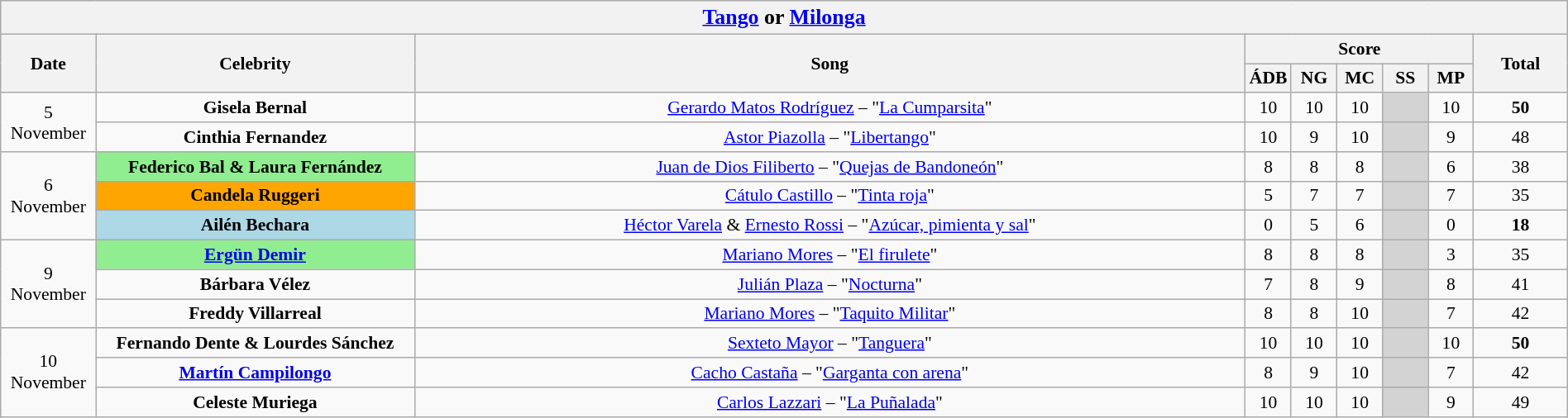<table class="wikitable collapsible collapsed" style="font-size:90%; text-align: center; width: 100%;">
<tr>
<th colspan="11" style="with: 95%;" align=center><big><a href='#'>Tango</a> or <a href='#'>Milonga</a></big></th>
</tr>
<tr>
<th width=70 rowspan="2">Date</th>
<th width=250 rowspan="2">Celebrity</th>
<th rowspan="2">Song</th>
<th colspan="5">Score</th>
<th rowspan="2">Total</th>
</tr>
<tr>
<th width=30>ÁDB</th>
<th width=30>NG</th>
<th width=30>MC</th>
<th width=30>SS</th>
<th width=30>MP</th>
</tr>
<tr>
<td rowspan=2>5 November</td>
<td><strong>Gisela Bernal</strong></td>
<td><a href='#'>Gerardo Matos Rodríguez</a> – "<a href='#'>La Cumparsita</a>"</td>
<td>10</td>
<td>10</td>
<td>10</td>
<td bgcolor="lightgray"></td>
<td>10</td>
<td><span><strong>50</strong></span></td>
</tr>
<tr>
<td><strong>Cinthia Fernandez</strong></td>
<td><a href='#'>Astor Piazolla</a> – "<a href='#'>Libertango</a>"</td>
<td>10</td>
<td>9</td>
<td>10</td>
<td bgcolor="lightgray"></td>
<td>9</td>
<td>48</td>
</tr>
<tr>
<td rowspan=3>6 November</td>
<td bgcolor=lightgreen><strong>Federico Bal & Laura Fernández</strong></td>
<td><a href='#'>Juan de Dios Filiberto</a>  – "<a href='#'>Quejas de Bandoneón</a>"</td>
<td>8</td>
<td>8</td>
<td>8</td>
<td bgcolor="lightgray"></td>
<td>6</td>
<td>38</td>
</tr>
<tr>
<td bgcolor=Orange><strong>Candela Ruggeri</strong></td>
<td><a href='#'>Cátulo Castillo</a> – "<a href='#'>Tinta roja</a>"</td>
<td>5</td>
<td>7</td>
<td>7</td>
<td bgcolor="lightgray"></td>
<td>7</td>
<td>35</td>
</tr>
<tr>
<td bgcolor=lightblue><strong>Ailén Bechara</strong></td>
<td><a href='#'>Héctor Varela</a> & <a href='#'>Ernesto Rossi</a> – "<a href='#'>Azúcar, pimienta y sal</a>"</td>
<td>0</td>
<td>5</td>
<td>6</td>
<td bgcolor="lightgray"></td>
<td>0</td>
<td><span><strong>18</strong></span></td>
</tr>
<tr>
<td rowspan=3>9 November</td>
<td bgcolor=lightgreen><strong><a href='#'>Ergün Demir</a></strong></td>
<td><a href='#'>Mariano Mores</a> – "<a href='#'>El firulete</a>"</td>
<td>8</td>
<td>8</td>
<td>8</td>
<td bgcolor="lightgray"></td>
<td>3</td>
<td>35</td>
</tr>
<tr>
<td><strong>Bárbara Vélez</strong></td>
<td><a href='#'>Julián Plaza</a> – "<a href='#'>Nocturna</a>"</td>
<td>7</td>
<td>8</td>
<td>9</td>
<td bgcolor="lightgray"></td>
<td>8</td>
<td>41</td>
</tr>
<tr>
<td><strong>Freddy Villarreal</strong></td>
<td><a href='#'>Mariano Mores</a> – "<a href='#'>Taquito Militar</a>"</td>
<td>8</td>
<td>8</td>
<td>10</td>
<td bgcolor="lightgray"></td>
<td>7</td>
<td>42</td>
</tr>
<tr>
<td rowspan=3>10 November</td>
<td><strong>Fernando Dente & Lourdes Sánchez</strong></td>
<td><a href='#'>Sexteto Mayor</a> – "<a href='#'>Tanguera</a>"</td>
<td>10</td>
<td>10</td>
<td>10</td>
<td bgcolor="lightgray"></td>
<td>10</td>
<td><span><strong>50</strong></span></td>
</tr>
<tr>
<td><strong><a href='#'>Martín Campilongo</a></strong></td>
<td><a href='#'>Cacho Castaña</a> – "<a href='#'>Garganta con arena</a>"</td>
<td>8</td>
<td>9</td>
<td>10</td>
<td bgcolor="lightgray"></td>
<td>7</td>
<td>42</td>
</tr>
<tr>
<td><strong>Celeste Muriega</strong></td>
<td><a href='#'>Carlos Lazzari</a> – "<a href='#'>La Puñalada</a>"</td>
<td>10</td>
<td>10</td>
<td>10</td>
<td bgcolor="lightgray"></td>
<td>9</td>
<td>49</td>
</tr>
</table>
